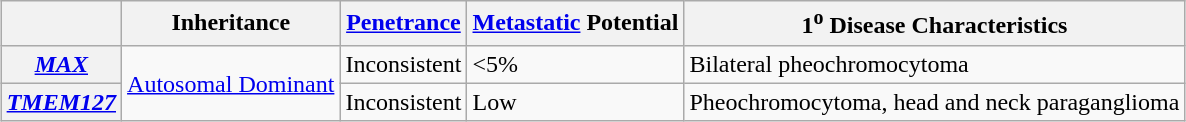<table class="wikitable" style="margin:1em auto;">
<tr>
<th></th>
<th>Inheritance</th>
<th><a href='#'>Penetrance</a></th>
<th><a href='#'>Metastatic</a> Potential</th>
<th>1<sup>o</sup> Disease Characteristics</th>
</tr>
<tr>
<th><em><a href='#'>MAX</a></em></th>
<td rowspan="2"><a href='#'>Autosomal Dominant</a></td>
<td>Inconsistent</td>
<td><5%</td>
<td>Bilateral pheochromocytoma</td>
</tr>
<tr>
<th><em><a href='#'>TMEM127</a></em></th>
<td>Inconsistent</td>
<td>Low</td>
<td>Pheochromocytoma, head and neck paraganglioma</td>
</tr>
</table>
